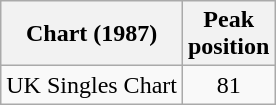<table class="wikitable sortable">
<tr>
<th>Chart (1987)</th>
<th>Peak<br>position</th>
</tr>
<tr>
<td>UK Singles Chart</td>
<td style="text-align:center;">81</td>
</tr>
</table>
